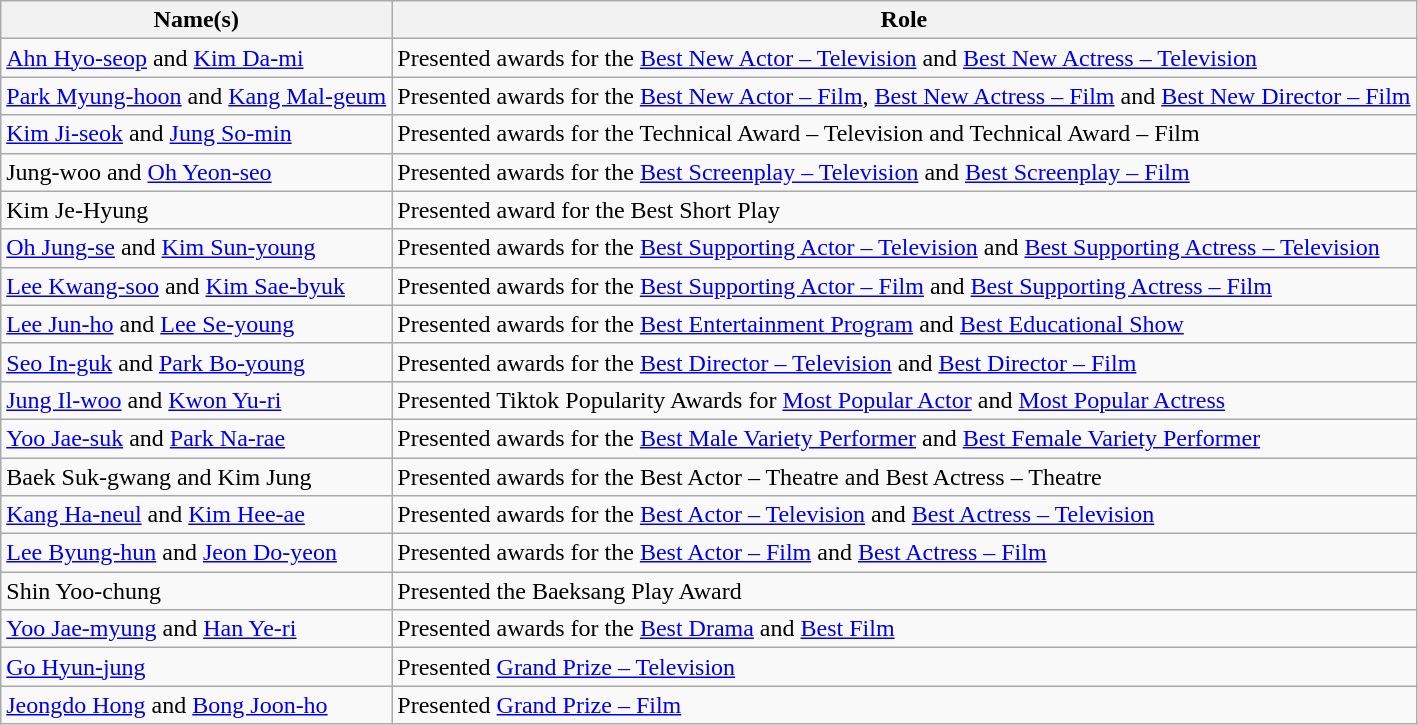<table class="wikitable sortable">
<tr>
<th>Name(s)</th>
<th>Role</th>
</tr>
<tr>
<td><a href='#'>Ahn Hyo-seop</a> and <a href='#'>Kim Da-mi</a></td>
<td>Presented awards for the <a href='#'>Best New Actor – Television</a> and  <a href='#'>Best New Actress – Television</a></td>
</tr>
<tr>
<td><a href='#'>Park Myung-hoon</a> and <a href='#'>Kang Mal-geum</a></td>
<td>Presented awards for the <a href='#'>Best New Actor – Film</a>, <a href='#'>Best New Actress – Film</a> and <a href='#'>Best New Director – Film</a></td>
</tr>
<tr>
<td><a href='#'>Kim Ji-seok</a> and <a href='#'>Jung So-min</a></td>
<td>Presented awards for the Technical Award – Television and Technical Award – Film</td>
</tr>
<tr>
<td>Jung-woo and <a href='#'>Oh Yeon-seo</a></td>
<td>Presented awards for the <a href='#'>Best Screenplay – Television</a> and <a href='#'>Best Screenplay – Film</a></td>
</tr>
<tr>
<td>Kim Je-Hyung</td>
<td>Presented award for the Best Short Play</td>
</tr>
<tr>
<td><a href='#'>Oh Jung-se</a> and <a href='#'>Kim Sun-young</a></td>
<td>Presented awards for the <a href='#'>Best Supporting Actor – Television</a> and  <a href='#'>Best Supporting Actress – Television</a></td>
</tr>
<tr>
<td><a href='#'>Lee Kwang-soo</a> and <a href='#'>Kim Sae-byuk</a></td>
<td>Presented awards for the <a href='#'>Best Supporting Actor – Film</a> and  <a href='#'>Best Supporting Actress – Film</a></td>
</tr>
<tr>
<td><a href='#'>Lee Jun-ho</a> and <a href='#'>Lee Se-young</a></td>
<td>Presented awards for the <a href='#'>Best Entertainment Program</a> and <a href='#'>Best Educational Show</a></td>
</tr>
<tr>
<td><a href='#'>Seo In-guk</a> and <a href='#'>Park Bo-young</a></td>
<td>Presented awards for the <a href='#'>Best Director – Television</a> and <a href='#'>Best Director – Film</a></td>
</tr>
<tr>
<td><a href='#'>Jung Il-woo</a> and <a href='#'>Kwon Yu-ri</a></td>
<td>Presented Tiktok Popularity Awards for <a href='#'>Most Popular Actor</a> and <a href='#'>Most Popular Actress</a></td>
</tr>
<tr>
<td><a href='#'>Yoo Jae-suk</a> and <a href='#'>Park Na-rae</a></td>
<td>Presented awards for the <a href='#'>Best Male Variety Performer</a> and <a href='#'>Best Female Variety Performer</a></td>
</tr>
<tr>
<td>Baek Suk-gwang and Kim Jung</td>
<td>Presented awards for the Best Actor – Theatre and Best Actress – Theatre</td>
</tr>
<tr>
<td><a href='#'>Kang Ha-neul</a> and <a href='#'>Kim Hee-ae</a></td>
<td>Presented awards for the <a href='#'>Best Actor – Television</a> and <a href='#'>Best Actress – Television</a></td>
</tr>
<tr>
<td><a href='#'>Lee Byung-hun</a> and <a href='#'>Jeon Do-yeon</a></td>
<td>Presented awards for the <a href='#'>Best Actor – Film</a> and <a href='#'>Best Actress – Film</a></td>
</tr>
<tr>
<td>Shin Yoo-chung</td>
<td>Presented the Baeksang Play Award</td>
</tr>
<tr>
<td><a href='#'>Yoo Jae-myung</a> and <a href='#'>Han Ye-ri</a></td>
<td>Presented awards for the <a href='#'>Best Drama</a> and <a href='#'>Best Film</a></td>
</tr>
<tr>
<td><a href='#'>Go Hyun-jung</a></td>
<td>Presented <a href='#'>Grand Prize – Television</a></td>
</tr>
<tr>
<td><a href='#'>Jeongdo Hong</a> and <a href='#'>Bong Joon-ho</a></td>
<td>Presented <a href='#'>Grand Prize – Film</a></td>
</tr>
</table>
